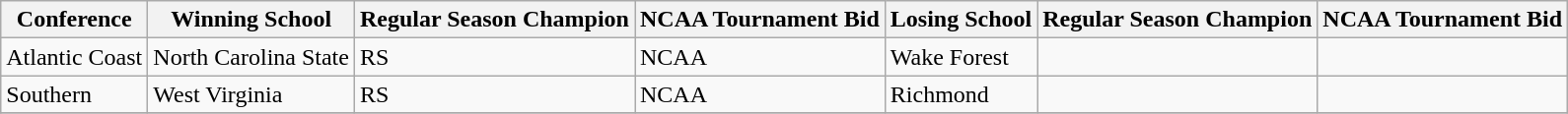<table class="wikitable">
<tr>
<th>Conference</th>
<th>Winning School</th>
<th>Regular Season Champion</th>
<th>NCAA Tournament Bid</th>
<th>Losing School</th>
<th>Regular Season Champion</th>
<th>NCAA Tournament Bid</th>
</tr>
<tr>
<td>Atlantic Coast</td>
<td>North Carolina State</td>
<td>RS</td>
<td>NCAA</td>
<td>Wake Forest</td>
<td></td>
<td></td>
</tr>
<tr>
<td>Southern</td>
<td>West Virginia</td>
<td>RS</td>
<td>NCAA</td>
<td>Richmond</td>
<td></td>
<td></td>
</tr>
<tr>
</tr>
</table>
